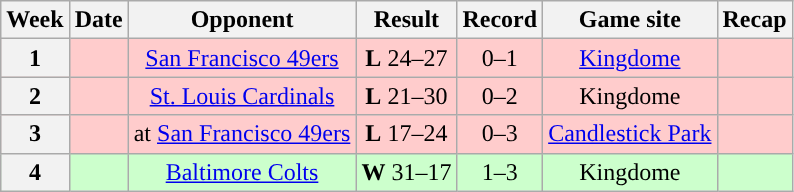<table class="wikitable" style="text-align:center">
<tr>
<th>Week</th>
<th>Date</th>
<th>Opponent</th>
<th>Result</th>
<th>Record</th>
<th>Game site</th>
<th>Recap</th>
</tr>
<tr style="background:#fcc">
<th>1</th>
<td></td>
<td><a href='#'>San Francisco 49ers</a></td>
<td><strong>L</strong> 24–27 </td>
<td>0–1</td>
<td><a href='#'>Kingdome</a></td>
<td></td>
</tr>
<tr style="background:#fcc">
<th>2</th>
<td></td>
<td><a href='#'>St. Louis Cardinals</a></td>
<td><strong>L</strong> 21–30</td>
<td>0–2</td>
<td>Kingdome</td>
<td></td>
</tr>
<tr style="background:#fcc">
<th>3</th>
<td></td>
<td>at <a href='#'>San Francisco 49ers</a></td>
<td><strong>L</strong> 17–24</td>
<td>0–3</td>
<td><a href='#'>Candlestick Park</a></td>
<td></td>
</tr>
<tr style="background:#cfc">
<th>4</th>
<td></td>
<td><a href='#'>Baltimore Colts</a></td>
<td><strong>W</strong> 31–17</td>
<td>1–3</td>
<td>Kingdome</td>
<td></td>
</tr>
</table>
